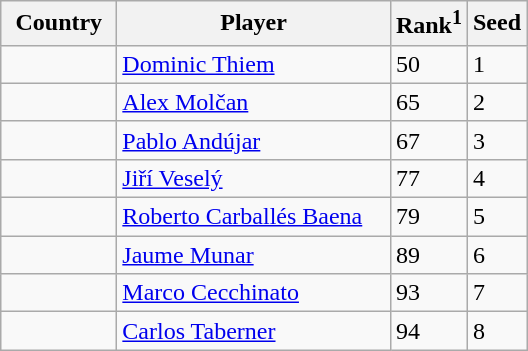<table class="sortable wikitable">
<tr>
<th width="70">Country</th>
<th width="175">Player</th>
<th>Rank<sup>1</sup></th>
<th>Seed</th>
</tr>
<tr>
<td></td>
<td><a href='#'>Dominic Thiem</a></td>
<td>50</td>
<td>1</td>
</tr>
<tr>
<td></td>
<td><a href='#'>Alex Molčan</a></td>
<td>65</td>
<td>2</td>
</tr>
<tr>
<td></td>
<td><a href='#'>Pablo Andújar</a></td>
<td>67</td>
<td>3</td>
</tr>
<tr>
<td></td>
<td><a href='#'>Jiří Veselý</a></td>
<td>77</td>
<td>4</td>
</tr>
<tr>
<td></td>
<td><a href='#'>Roberto Carballés Baena</a></td>
<td>79</td>
<td>5</td>
</tr>
<tr>
<td></td>
<td><a href='#'>Jaume Munar</a></td>
<td>89</td>
<td>6</td>
</tr>
<tr>
<td></td>
<td><a href='#'>Marco Cecchinato</a></td>
<td>93</td>
<td>7</td>
</tr>
<tr>
<td></td>
<td><a href='#'>Carlos Taberner</a></td>
<td>94</td>
<td>8</td>
</tr>
</table>
